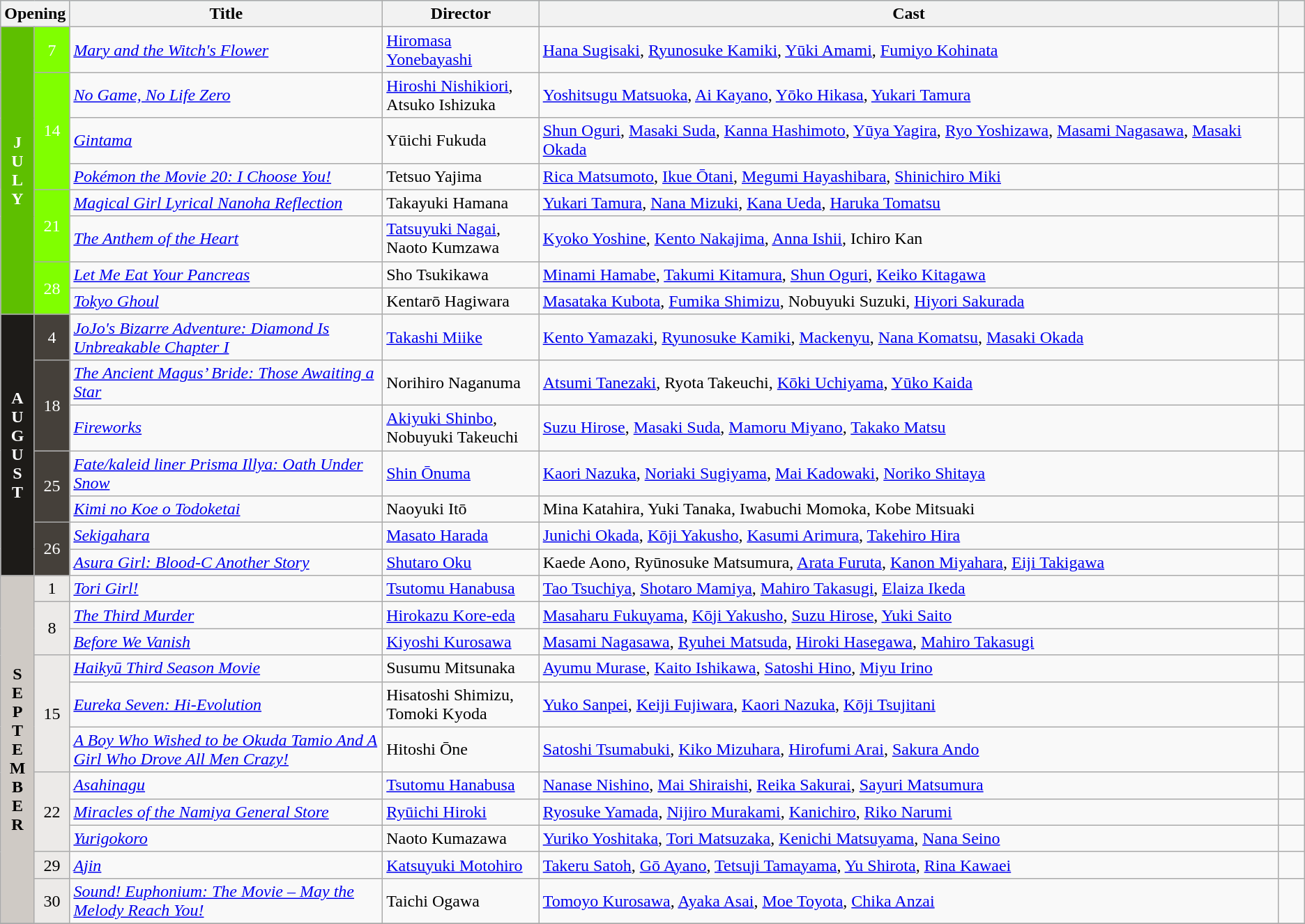<table class="wikitable">
<tr style="background:#b0e0e6; text-align:center;">
<th colspan="2">Opening</th>
<th style="width:24%;">Title</th>
<th style="width:12%">Director</th>
<th>Cast</th>
<th style="width:2%;"></th>
</tr>
<tr>
<th rowspan="8" style="text-align:center; background:#5EBF00; color:white;">J<br>U<br>L<br>Y</th>
<td rowspan="1" style="text-align:center; background:#80FF00; color:white;">7</td>
<td><em><a href='#'>Mary and the Witch's Flower</a></em></td>
<td><a href='#'>Hiromasa Yonebayashi</a></td>
<td><a href='#'>Hana Sugisaki</a>, <a href='#'>Ryunosuke Kamiki</a>, <a href='#'>Yūki Amami</a>, <a href='#'>Fumiyo Kohinata</a></td>
<td></td>
</tr>
<tr>
<td rowspan="3" style="text-align:center; background:#80FF00; color:white;">14</td>
<td><em><a href='#'>No Game, No Life Zero</a></em></td>
<td><a href='#'>Hiroshi Nishikiori</a>, Atsuko Ishizuka</td>
<td><a href='#'>Yoshitsugu Matsuoka</a>, <a href='#'>Ai Kayano</a>, <a href='#'>Yōko Hikasa</a>, <a href='#'>Yukari Tamura</a></td>
<td></td>
</tr>
<tr>
<td><em><a href='#'>Gintama</a></em></td>
<td>Yūichi Fukuda</td>
<td><a href='#'>Shun Oguri</a>, <a href='#'>Masaki Suda</a>, <a href='#'>Kanna Hashimoto</a>, <a href='#'>Yūya Yagira</a>, <a href='#'>Ryo Yoshizawa</a>, <a href='#'>Masami Nagasawa</a>, <a href='#'>Masaki Okada</a></td>
<td></td>
</tr>
<tr>
<td><em><a href='#'>Pokémon the Movie 20: I Choose You!</a></em></td>
<td>Tetsuo Yajima</td>
<td><a href='#'>Rica Matsumoto</a>, <a href='#'>Ikue Ōtani</a>, <a href='#'>Megumi Hayashibara</a>, <a href='#'>Shinichiro Miki</a></td>
<td></td>
</tr>
<tr>
<td rowspan="2" style="text-align:center; background:#80FF00; color:white;">21</td>
<td><em><a href='#'>Magical Girl Lyrical Nanoha Reflection</a></em></td>
<td>Takayuki Hamana</td>
<td><a href='#'>Yukari Tamura</a>, <a href='#'>Nana Mizuki</a>, <a href='#'>Kana Ueda</a>, <a href='#'>Haruka Tomatsu</a></td>
<td></td>
</tr>
<tr>
<td><em><a href='#'>The Anthem of the Heart</a></em></td>
<td><a href='#'>Tatsuyuki Nagai</a>, Naoto Kumzawa</td>
<td><a href='#'>Kyoko Yoshine</a>, <a href='#'>Kento Nakajima</a>, <a href='#'>Anna Ishii</a>, Ichiro Kan</td>
<td></td>
</tr>
<tr>
<td rowspan="2" style="text-align:center; background:#80FF00; color:white;">28</td>
<td><em><a href='#'>Let Me Eat Your Pancreas</a></em></td>
<td>Sho Tsukikawa</td>
<td><a href='#'>Minami Hamabe</a>, <a href='#'>Takumi Kitamura</a>, <a href='#'>Shun Oguri</a>, <a href='#'>Keiko Kitagawa</a></td>
<td></td>
</tr>
<tr>
<td><em><a href='#'>Tokyo Ghoul</a></em></td>
<td>Kentarō Hagiwara</td>
<td><a href='#'>Masataka Kubota</a>, <a href='#'>Fumika Shimizu</a>, Nobuyuki Suzuki, <a href='#'>Hiyori Sakurada</a></td>
<td></td>
</tr>
<tr>
<th rowspan="7" style="text-align:center; background:#1D1B18; color:white;">A<br>U<br>G<br>U<br>S<br>T</th>
<td rowspan="1" style="text-align:center; background:#45403A; color:white;">4</td>
<td><em><a href='#'>JoJo's Bizarre Adventure: Diamond Is Unbreakable Chapter I</a></em></td>
<td><a href='#'>Takashi Miike</a></td>
<td><a href='#'>Kento Yamazaki</a>, <a href='#'>Ryunosuke Kamiki</a>, <a href='#'>Mackenyu</a>, <a href='#'>Nana Komatsu</a>, <a href='#'>Masaki Okada</a></td>
<td></td>
</tr>
<tr>
<td rowspan="2" style="text-align:center; background:#45403A; color:white;">18</td>
<td><em><a href='#'>The Ancient Magus’ Bride: Those Awaiting a Star</a></em></td>
<td>Norihiro Naganuma</td>
<td><a href='#'>Atsumi Tanezaki</a>, Ryota Takeuchi, <a href='#'>Kōki Uchiyama</a>, <a href='#'>Yūko Kaida</a></td>
<td></td>
</tr>
<tr>
<td><em><a href='#'>Fireworks</a></em></td>
<td><a href='#'>Akiyuki Shinbo</a>, Nobuyuki Takeuchi</td>
<td><a href='#'>Suzu Hirose</a>, <a href='#'>Masaki Suda</a>, <a href='#'>Mamoru Miyano</a>, <a href='#'>Takako Matsu</a></td>
<td></td>
</tr>
<tr>
<td rowspan="2" style="text-align:center; background:#45403A; color:white;">25</td>
<td><em><a href='#'>Fate/kaleid liner Prisma Illya: Oath Under Snow</a></em></td>
<td><a href='#'>Shin Ōnuma</a></td>
<td><a href='#'>Kaori Nazuka</a>, <a href='#'>Noriaki Sugiyama</a>, <a href='#'>Mai Kadowaki</a>, <a href='#'>Noriko Shitaya</a></td>
<td></td>
</tr>
<tr>
<td><em><a href='#'>Kimi no Koe o Todoketai</a></em></td>
<td>Naoyuki Itō</td>
<td>Mina Katahira, Yuki Tanaka, Iwabuchi Momoka, Kobe Mitsuaki</td>
<td></td>
</tr>
<tr>
<td rowspan="2" style="text-align:center; background:#45403A; color:white;">26</td>
<td><em><a href='#'>Sekigahara</a></em></td>
<td><a href='#'>Masato Harada</a></td>
<td><a href='#'>Junichi Okada</a>, <a href='#'>Kōji Yakusho</a>, <a href='#'>Kasumi Arimura</a>, <a href='#'>Takehiro Hira</a></td>
<td></td>
</tr>
<tr>
<td><em><a href='#'>Asura Girl: Blood-C Another Story</a></em></td>
<td><a href='#'>Shutaro Oku</a></td>
<td>Kaede Aono, Ryūnosuke Matsumura, <a href='#'>Arata Furuta</a>, <a href='#'>Kanon Miyahara</a>, <a href='#'>Eiji Takigawa</a></td>
<td></td>
</tr>
<tr>
<th rowspan="11" style="text-align:center; background:#CFCAC5; color:black;">S<br>E<br>P<br>T<br>E<br>M<br>B<br>E<br>R</th>
<td rowspan="1" style="text-align:center; background:#ECEAE8; color:black">1</td>
<td><em><a href='#'>Tori Girl!</a></em></td>
<td><a href='#'>Tsutomu Hanabusa</a></td>
<td><a href='#'>Tao Tsuchiya</a>, <a href='#'>Shotaro Mamiya</a>, <a href='#'>Mahiro Takasugi</a>, <a href='#'>Elaiza Ikeda</a></td>
<td></td>
</tr>
<tr>
<td rowspan="2" style="text-align:center; background:#ECEAE8; color:black;">8</td>
<td><em><a href='#'>The Third Murder</a></em></td>
<td><a href='#'>Hirokazu Kore-eda</a></td>
<td><a href='#'>Masaharu Fukuyama</a>, <a href='#'>Kōji Yakusho</a>, <a href='#'>Suzu Hirose</a>, <a href='#'>Yuki Saito</a></td>
<td></td>
</tr>
<tr>
<td><em><a href='#'>Before We Vanish</a></em></td>
<td><a href='#'>Kiyoshi Kurosawa</a></td>
<td><a href='#'>Masami Nagasawa</a>, <a href='#'>Ryuhei Matsuda</a>, <a href='#'>Hiroki Hasegawa</a>, <a href='#'>Mahiro Takasugi</a></td>
<td></td>
</tr>
<tr>
<td rowspan="3" style="text-align:center; background:#ECEAE8; color:black;">15</td>
<td><em><a href='#'>Haikyū Third Season Movie</a></em></td>
<td>Susumu Mitsunaka</td>
<td><a href='#'>Ayumu Murase</a>, <a href='#'>Kaito Ishikawa</a>, <a href='#'>Satoshi Hino</a>, <a href='#'>Miyu Irino</a></td>
<td></td>
</tr>
<tr>
<td><em><a href='#'>Eureka Seven: Hi-Evolution</a></em></td>
<td>Hisatoshi Shimizu, Tomoki Kyoda</td>
<td><a href='#'>Yuko Sanpei</a>, <a href='#'>Keiji Fujiwara</a>, <a href='#'>Kaori Nazuka</a>, <a href='#'>Kōji Tsujitani</a></td>
<td></td>
</tr>
<tr>
<td><em><a href='#'>A Boy Who Wished to be Okuda Tamio And A Girl Who Drove All Men Crazy!</a></em></td>
<td>Hitoshi Ōne</td>
<td><a href='#'>Satoshi Tsumabuki</a>, <a href='#'>Kiko Mizuhara</a>, <a href='#'>Hirofumi Arai</a>, <a href='#'>Sakura Ando</a></td>
<td></td>
</tr>
<tr>
<td rowspan="3" style="text-align:center; background:#ECEAE8; color:black;">22</td>
<td><em><a href='#'>Asahinagu</a></em></td>
<td><a href='#'>Tsutomu Hanabusa</a></td>
<td><a href='#'>Nanase Nishino</a>, <a href='#'>Mai Shiraishi</a>, <a href='#'>Reika Sakurai</a>, <a href='#'>Sayuri Matsumura</a></td>
<td></td>
</tr>
<tr>
<td><em><a href='#'>Miracles of the Namiya General Store</a></em></td>
<td><a href='#'>Ryūichi Hiroki</a></td>
<td><a href='#'>Ryosuke Yamada</a>, <a href='#'>Nijiro Murakami</a>, <a href='#'>Kanichiro</a>, <a href='#'>Riko Narumi</a></td>
<td></td>
</tr>
<tr>
<td><em><a href='#'>Yurigokoro</a></em></td>
<td>Naoto Kumazawa</td>
<td><a href='#'>Yuriko Yoshitaka</a>, <a href='#'>Tori Matsuzaka</a>, <a href='#'>Kenichi Matsuyama</a>, <a href='#'>Nana Seino</a></td>
<td></td>
</tr>
<tr>
<td rowspan="1" style="text-align:center; background:#ECEAE8; color:black;">29</td>
<td><em><a href='#'>Ajin</a></em></td>
<td><a href='#'>Katsuyuki Motohiro</a></td>
<td><a href='#'>Takeru Satoh</a>, <a href='#'>Gō Ayano</a>, <a href='#'>Tetsuji Tamayama</a>, <a href='#'>Yu Shirota</a>, <a href='#'>Rina Kawaei</a></td>
<td></td>
</tr>
<tr>
<td rowspan="1" style="text-align:center; background:#ECEAE8; color:black;">30</td>
<td><em><a href='#'>Sound! Euphonium: The Movie – May the Melody Reach You!</a></em></td>
<td>Taichi Ogawa</td>
<td><a href='#'>Tomoyo Kurosawa</a>, <a href='#'>Ayaka Asai</a>, <a href='#'>Moe Toyota</a>, <a href='#'>Chika Anzai</a></td>
<td></td>
</tr>
<tr>
</tr>
</table>
